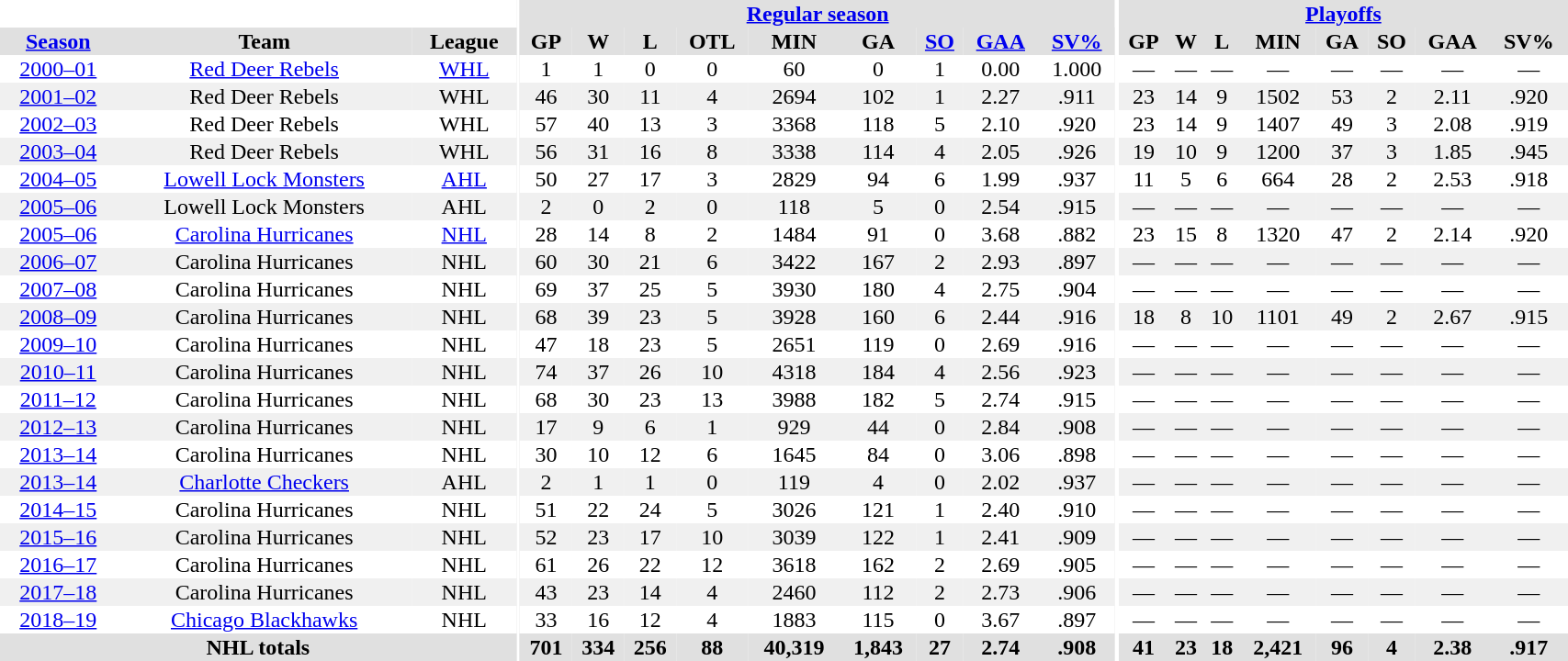<table border="0" cellpadding="1" cellspacing="0" style="text-align:center; width:90%">
<tr ALIGN="center" bgcolor="#e0e0e0">
<th align="center" colspan="3" bgcolor="#ffffff"></th>
<th align="center" rowspan="99" bgcolor="#ffffff"></th>
<th align="center" colspan="9" bgcolor="#e0e0e0"><a href='#'>Regular season</a></th>
<th align="center" rowspan="99" bgcolor="#ffffff"></th>
<th align="center" colspan="8" bgcolor="#e0e0e0"><a href='#'>Playoffs</a></th>
</tr>
<tr ALIGN="center" bgcolor="#e0e0e0">
<th><a href='#'>Season</a></th>
<th>Team</th>
<th>League</th>
<th>GP</th>
<th>W</th>
<th>L</th>
<th>OTL</th>
<th>MIN</th>
<th>GA</th>
<th><a href='#'>SO</a></th>
<th><a href='#'>GAA</a></th>
<th><a href='#'>SV%</a></th>
<th>GP</th>
<th>W</th>
<th>L</th>
<th>MIN</th>
<th>GA</th>
<th>SO</th>
<th>GAA</th>
<th>SV%</th>
</tr>
<tr ALIGN="center">
<td><a href='#'>2000–01</a></td>
<td><a href='#'>Red Deer Rebels</a></td>
<td><a href='#'>WHL</a></td>
<td>1</td>
<td>1</td>
<td>0</td>
<td>0</td>
<td>60</td>
<td>0</td>
<td>1</td>
<td>0.00</td>
<td>1.000</td>
<td>—</td>
<td>—</td>
<td>—</td>
<td>—</td>
<td>—</td>
<td>—</td>
<td>—</td>
<td>—</td>
</tr>
<tr ALIGN="center" bgcolor="#f0f0f0">
<td><a href='#'>2001–02</a></td>
<td>Red Deer Rebels</td>
<td>WHL</td>
<td>46</td>
<td>30</td>
<td>11</td>
<td>4</td>
<td>2694</td>
<td>102</td>
<td>1</td>
<td>2.27</td>
<td>.911</td>
<td>23</td>
<td>14</td>
<td>9</td>
<td>1502</td>
<td>53</td>
<td>2</td>
<td>2.11</td>
<td>.920</td>
</tr>
<tr ALIGN="center">
<td><a href='#'>2002–03</a></td>
<td>Red Deer Rebels</td>
<td>WHL</td>
<td>57</td>
<td>40</td>
<td>13</td>
<td>3</td>
<td>3368</td>
<td>118</td>
<td>5</td>
<td>2.10</td>
<td>.920</td>
<td>23</td>
<td>14</td>
<td>9</td>
<td>1407</td>
<td>49</td>
<td>3</td>
<td>2.08</td>
<td>.919</td>
</tr>
<tr ALIGN="center" bgcolor="#f0f0f0">
<td><a href='#'>2003–04</a></td>
<td>Red Deer Rebels</td>
<td>WHL</td>
<td>56</td>
<td>31</td>
<td>16</td>
<td>8</td>
<td>3338</td>
<td>114</td>
<td>4</td>
<td>2.05</td>
<td>.926</td>
<td>19</td>
<td>10</td>
<td>9</td>
<td>1200</td>
<td>37</td>
<td>3</td>
<td>1.85</td>
<td>.945</td>
</tr>
<tr ALIGN="center">
<td><a href='#'>2004–05</a></td>
<td><a href='#'>Lowell Lock Monsters</a></td>
<td><a href='#'>AHL</a></td>
<td>50</td>
<td>27</td>
<td>17</td>
<td>3</td>
<td>2829</td>
<td>94</td>
<td>6</td>
<td>1.99</td>
<td>.937</td>
<td>11</td>
<td>5</td>
<td>6</td>
<td>664</td>
<td>28</td>
<td>2</td>
<td>2.53</td>
<td>.918</td>
</tr>
<tr ALIGN="center" bgcolor="#f0f0f0">
<td><a href='#'>2005–06</a></td>
<td>Lowell Lock Monsters</td>
<td>AHL</td>
<td>2</td>
<td>0</td>
<td>2</td>
<td>0</td>
<td>118</td>
<td>5</td>
<td>0</td>
<td>2.54</td>
<td>.915</td>
<td>—</td>
<td>—</td>
<td>—</td>
<td>—</td>
<td>—</td>
<td>—</td>
<td>—</td>
<td>—</td>
</tr>
<tr ALIGN="center">
<td><a href='#'>2005–06</a></td>
<td><a href='#'>Carolina Hurricanes</a></td>
<td><a href='#'>NHL</a></td>
<td>28</td>
<td>14</td>
<td>8</td>
<td>2</td>
<td>1484</td>
<td>91</td>
<td>0</td>
<td>3.68</td>
<td>.882</td>
<td>23</td>
<td>15</td>
<td>8</td>
<td>1320</td>
<td>47</td>
<td>2</td>
<td>2.14</td>
<td>.920</td>
</tr>
<tr ALIGN="center" bgcolor="#f0f0f0">
<td><a href='#'>2006–07</a></td>
<td>Carolina Hurricanes</td>
<td>NHL</td>
<td>60</td>
<td>30</td>
<td>21</td>
<td>6</td>
<td>3422</td>
<td>167</td>
<td>2</td>
<td>2.93</td>
<td>.897</td>
<td>—</td>
<td>—</td>
<td>—</td>
<td>—</td>
<td>—</td>
<td>—</td>
<td>—</td>
<td>—</td>
</tr>
<tr ALIGN="center">
<td><a href='#'>2007–08</a></td>
<td>Carolina Hurricanes</td>
<td>NHL</td>
<td>69</td>
<td>37</td>
<td>25</td>
<td>5</td>
<td>3930</td>
<td>180</td>
<td>4</td>
<td>2.75</td>
<td>.904</td>
<td>—</td>
<td>—</td>
<td>—</td>
<td>—</td>
<td>—</td>
<td>—</td>
<td>—</td>
<td>—</td>
</tr>
<tr ALIGN="center" bgcolor="#f0f0f0">
<td><a href='#'>2008–09</a></td>
<td>Carolina Hurricanes</td>
<td>NHL</td>
<td>68</td>
<td>39</td>
<td>23</td>
<td>5</td>
<td>3928</td>
<td>160</td>
<td>6</td>
<td>2.44</td>
<td>.916</td>
<td>18</td>
<td>8</td>
<td>10</td>
<td>1101</td>
<td>49</td>
<td>2</td>
<td>2.67</td>
<td>.915</td>
</tr>
<tr ALIGN="center">
<td><a href='#'>2009–10</a></td>
<td>Carolina Hurricanes</td>
<td>NHL</td>
<td>47</td>
<td>18</td>
<td>23</td>
<td>5</td>
<td>2651</td>
<td>119</td>
<td>0</td>
<td>2.69</td>
<td>.916</td>
<td>—</td>
<td>—</td>
<td>—</td>
<td>—</td>
<td>—</td>
<td>—</td>
<td>—</td>
<td>—</td>
</tr>
<tr ALIGN="center" bgcolor="#f0f0f0">
<td><a href='#'>2010–11</a></td>
<td>Carolina Hurricanes</td>
<td>NHL</td>
<td>74</td>
<td>37</td>
<td>26</td>
<td>10</td>
<td>4318</td>
<td>184</td>
<td>4</td>
<td>2.56</td>
<td>.923</td>
<td>—</td>
<td>—</td>
<td>—</td>
<td>—</td>
<td>—</td>
<td>—</td>
<td>—</td>
<td>—</td>
</tr>
<tr ALIGN="center">
<td><a href='#'>2011–12</a></td>
<td>Carolina Hurricanes</td>
<td>NHL</td>
<td>68</td>
<td>30</td>
<td>23</td>
<td>13</td>
<td>3988</td>
<td>182</td>
<td>5</td>
<td>2.74</td>
<td>.915</td>
<td>—</td>
<td>—</td>
<td>—</td>
<td>—</td>
<td>—</td>
<td>—</td>
<td>—</td>
<td>—</td>
</tr>
<tr ALIGN="center" bgcolor="#f0f0f0">
<td><a href='#'>2012–13</a></td>
<td>Carolina Hurricanes</td>
<td>NHL</td>
<td>17</td>
<td>9</td>
<td>6</td>
<td>1</td>
<td>929</td>
<td>44</td>
<td>0</td>
<td>2.84</td>
<td>.908</td>
<td>—</td>
<td>—</td>
<td>—</td>
<td>—</td>
<td>—</td>
<td>—</td>
<td>—</td>
<td>—</td>
</tr>
<tr ALIGN="center">
<td><a href='#'>2013–14</a></td>
<td>Carolina Hurricanes</td>
<td>NHL</td>
<td>30</td>
<td>10</td>
<td>12</td>
<td>6</td>
<td>1645</td>
<td>84</td>
<td>0</td>
<td>3.06</td>
<td>.898</td>
<td>—</td>
<td>—</td>
<td>—</td>
<td>—</td>
<td>—</td>
<td>—</td>
<td>—</td>
<td>—</td>
</tr>
<tr ALIGN="center" bgcolor="#f0f0f0">
<td><a href='#'>2013–14</a></td>
<td><a href='#'>Charlotte Checkers</a></td>
<td>AHL</td>
<td>2</td>
<td>1</td>
<td>1</td>
<td>0</td>
<td>119</td>
<td>4</td>
<td>0</td>
<td>2.02</td>
<td>.937</td>
<td>—</td>
<td>—</td>
<td>—</td>
<td>—</td>
<td>—</td>
<td>—</td>
<td>—</td>
<td>—</td>
</tr>
<tr ALIGN="center">
<td><a href='#'>2014–15</a></td>
<td>Carolina Hurricanes</td>
<td>NHL</td>
<td>51</td>
<td>22</td>
<td>24</td>
<td>5</td>
<td>3026</td>
<td>121</td>
<td>1</td>
<td>2.40</td>
<td>.910</td>
<td>—</td>
<td>—</td>
<td>—</td>
<td>—</td>
<td>—</td>
<td>—</td>
<td>—</td>
<td>—</td>
</tr>
<tr ALIGN="center" bgcolor="#f0f0f0">
<td><a href='#'>2015–16</a></td>
<td>Carolina Hurricanes</td>
<td>NHL</td>
<td>52</td>
<td>23</td>
<td>17</td>
<td>10</td>
<td>3039</td>
<td>122</td>
<td>1</td>
<td>2.41</td>
<td>.909</td>
<td>—</td>
<td>—</td>
<td>—</td>
<td>—</td>
<td>—</td>
<td>—</td>
<td>—</td>
<td>—</td>
</tr>
<tr ALIGN="center">
<td><a href='#'>2016–17</a></td>
<td>Carolina Hurricanes</td>
<td>NHL</td>
<td>61</td>
<td>26</td>
<td>22</td>
<td>12</td>
<td>3618</td>
<td>162</td>
<td>2</td>
<td>2.69</td>
<td>.905</td>
<td>—</td>
<td>—</td>
<td>—</td>
<td>—</td>
<td>—</td>
<td>—</td>
<td>—</td>
<td>—</td>
</tr>
<tr ALIGN="center" bgcolor="#f0f0f0">
<td><a href='#'>2017–18</a></td>
<td>Carolina Hurricanes</td>
<td>NHL</td>
<td>43</td>
<td>23</td>
<td>14</td>
<td>4</td>
<td>2460</td>
<td>112</td>
<td>2</td>
<td>2.73</td>
<td>.906</td>
<td>—</td>
<td>—</td>
<td>—</td>
<td>—</td>
<td>—</td>
<td>—</td>
<td>—</td>
<td>—</td>
</tr>
<tr ALIGN="center">
<td><a href='#'>2018–19</a></td>
<td><a href='#'>Chicago Blackhawks</a></td>
<td>NHL</td>
<td>33</td>
<td>16</td>
<td>12</td>
<td>4</td>
<td>1883</td>
<td>115</td>
<td>0</td>
<td>3.67</td>
<td>.897</td>
<td>—</td>
<td>—</td>
<td>—</td>
<td>—</td>
<td>—</td>
<td>—</td>
<td>—</td>
<td>—</td>
</tr>
<tr ALIGN="center" bgcolor="#e0e0e0">
<th colspan="3">NHL totals</th>
<th>701</th>
<th>334</th>
<th>256</th>
<th>88</th>
<th>40,319</th>
<th>1,843</th>
<th>27</th>
<th>2.74</th>
<th>.908</th>
<th>41</th>
<th>23</th>
<th>18</th>
<th>2,421</th>
<th>96</th>
<th>4</th>
<th>2.38</th>
<th>.917</th>
</tr>
</table>
